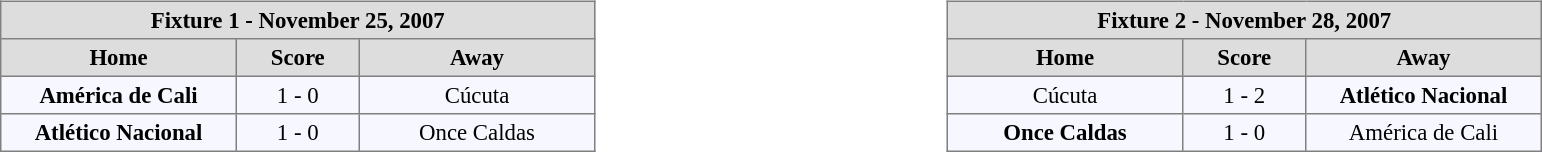<table width=100%>
<tr>
<td valign=top width=50% align=left><br><table align=center bgcolor="#f7f8ff" cellpadding="3" cellspacing="0" border="1" style="font-size: 95%; border: gray solid 1px; border-collapse: collapse;">
<tr align=center bgcolor=#DDDDDD style="color:black;">
<th colspan=3 align=center>Fixture 1 - November 25, 2007</th>
</tr>
<tr align=center bgcolor=#DDDDDD style="color:black;">
<th width="150">Home</th>
<th width="75">Score</th>
<th width="150">Away</th>
</tr>
<tr align=center>
<td><strong>América de Cali</strong></td>
<td>1 - 0</td>
<td>Cúcuta</td>
</tr>
<tr align=center>
<td><strong>Atlético Nacional</strong></td>
<td>1 - 0</td>
<td>Once Caldas</td>
</tr>
</table>
</td>
<td valign=top width=50% align=left><br><table align=center bgcolor="#f7f8ff" cellpadding="3" cellspacing="0" border="1" style="font-size: 95%; border: gray solid 1px; border-collapse: collapse;">
<tr align=center bgcolor=#DDDDDD style="color:black;">
<th colspan=3 align=center>Fixture 2 - November 28, 2007</th>
</tr>
<tr align=center bgcolor=#DDDDDD style="color:black;">
<th width="150">Home</th>
<th width="75">Score</th>
<th width="150">Away</th>
</tr>
<tr align=center>
<td>Cúcuta</td>
<td>1 - 2</td>
<td><strong>Atlético Nacional</strong></td>
</tr>
<tr align=center>
<td><strong>Once Caldas</strong></td>
<td>1 - 0</td>
<td>América de Cali</td>
</tr>
</table>
</td>
</tr>
</table>
